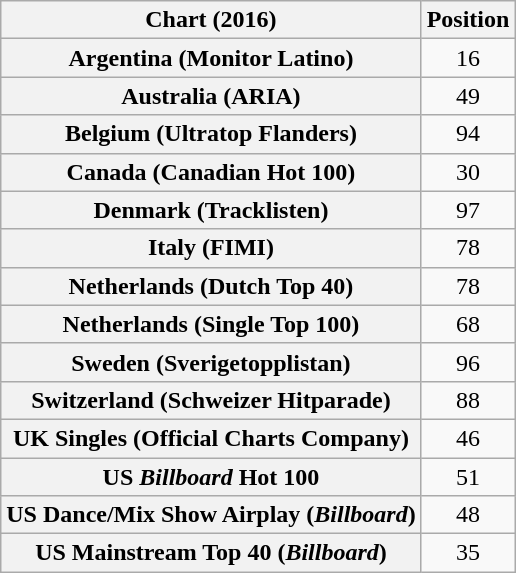<table class="wikitable plainrowheaders sortable" style="text-align:center">
<tr>
<th>Chart (2016)</th>
<th>Position</th>
</tr>
<tr>
<th scope="row">Argentina (Monitor Latino)</th>
<td>16</td>
</tr>
<tr>
<th scope="row">Australia (ARIA)</th>
<td>49</td>
</tr>
<tr>
<th scope="row">Belgium (Ultratop Flanders)</th>
<td>94</td>
</tr>
<tr>
<th scope="row">Canada (Canadian Hot 100)</th>
<td>30</td>
</tr>
<tr>
<th scope="row">Denmark (Tracklisten)</th>
<td>97</td>
</tr>
<tr>
<th scope="row">Italy (FIMI)</th>
<td>78</td>
</tr>
<tr>
<th scope="row">Netherlands (Dutch Top 40)</th>
<td>78</td>
</tr>
<tr>
<th scope="row">Netherlands (Single Top 100)</th>
<td>68</td>
</tr>
<tr>
<th scope="row">Sweden (Sverigetopplistan)</th>
<td>96</td>
</tr>
<tr>
<th scope="row">Switzerland (Schweizer Hitparade)</th>
<td>88</td>
</tr>
<tr>
<th scope="row">UK Singles (Official Charts Company)</th>
<td>46</td>
</tr>
<tr>
<th scope="row">US <em>Billboard</em> Hot 100</th>
<td>51</td>
</tr>
<tr>
<th scope="row">US Dance/Mix Show Airplay (<em>Billboard</em>)</th>
<td>48</td>
</tr>
<tr>
<th scope="row">US Mainstream Top 40 (<em>Billboard</em>)</th>
<td>35</td>
</tr>
</table>
